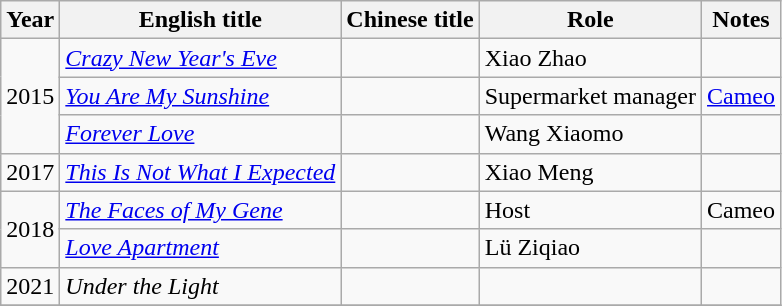<table class="wikitable">
<tr>
<th>Year</th>
<th>English title</th>
<th>Chinese title</th>
<th>Role</th>
<th>Notes</th>
</tr>
<tr>
<td rowspan="3">2015</td>
<td><em><a href='#'>Crazy New Year's Eve</a></em></td>
<td></td>
<td>Xiao Zhao</td>
<td></td>
</tr>
<tr>
<td><em><a href='#'>You Are My Sunshine</a></em></td>
<td></td>
<td>Supermarket manager</td>
<td><a href='#'>Cameo</a></td>
</tr>
<tr>
<td><em><a href='#'>Forever Love</a></em></td>
<td></td>
<td>Wang Xiaomo</td>
<td></td>
</tr>
<tr>
<td>2017</td>
<td><em><a href='#'>This Is Not What I Expected</a></em></td>
<td></td>
<td>Xiao Meng</td>
<td></td>
</tr>
<tr>
<td rowspan="2">2018</td>
<td><em><a href='#'>The Faces of My Gene</a></em></td>
<td></td>
<td>Host</td>
<td>Cameo</td>
</tr>
<tr>
<td><em><a href='#'>Love Apartment</a></em></td>
<td></td>
<td>Lü Ziqiao</td>
<td></td>
</tr>
<tr>
<td>2021</td>
<td><em>Under the Light</em></td>
<td></td>
<td></td>
<td></td>
</tr>
<tr>
</tr>
</table>
